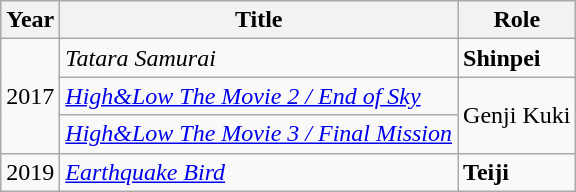<table class="wikitable">
<tr>
<th>Year</th>
<th>Title</th>
<th>Role</th>
</tr>
<tr>
<td rowspan="3">2017</td>
<td><em>Tatara Samurai</em></td>
<td><strong>Shinpei</strong></td>
</tr>
<tr>
<td><em><a href='#'>High&Low The Movie 2 / End of Sky</a></em></td>
<td rowspan="2">Genji Kuki</td>
</tr>
<tr>
<td><em><a href='#'>High&Low The Movie 3 / Final Mission</a></em></td>
</tr>
<tr>
<td>2019</td>
<td><em><a href='#'>Earthquake Bird</a></em></td>
<td><strong>Teiji</strong></td>
</tr>
</table>
